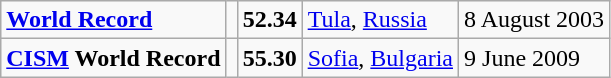<table class="wikitable">
<tr>
<td><strong><a href='#'>World Record</a></strong></td>
<td></td>
<td><strong>52.34</strong></td>
<td><a href='#'>Tula</a>, <a href='#'>Russia</a></td>
<td>8 August 2003</td>
</tr>
<tr>
<td><strong><a href='#'>CISM</a> World Record</strong></td>
<td></td>
<td><strong>55.30</strong></td>
<td><a href='#'>Sofia</a>, <a href='#'>Bulgaria</a></td>
<td>9 June 2009</td>
</tr>
</table>
